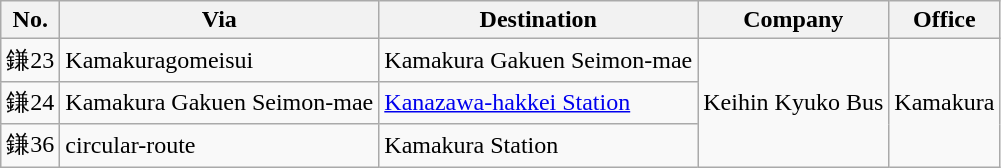<table class="wikitable">
<tr>
<th>No.</th>
<th>Via</th>
<th>Destination</th>
<th>Company</th>
<th>Office</th>
</tr>
<tr>
<td>鎌23</td>
<td>Kamakuragomeisui</td>
<td>Kamakura Gakuen Seimon-mae</td>
<td rowspan="3">Keihin Kyuko Bus</td>
<td rowspan="3">Kamakura</td>
</tr>
<tr>
<td>鎌24</td>
<td>Kamakura Gakuen Seimon-mae</td>
<td><a href='#'>Kanazawa-hakkei Station</a></td>
</tr>
<tr>
<td>鎌36</td>
<td>circular-route</td>
<td>Kamakura Station</td>
</tr>
</table>
